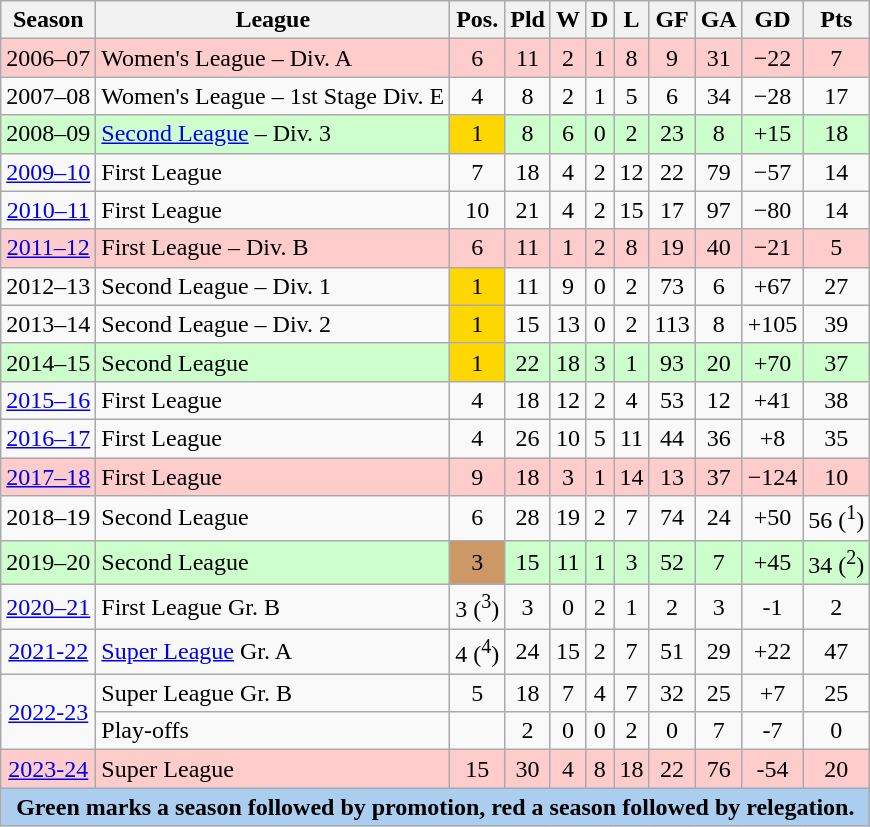<table class="wikitable">
<tr>
<th>Season</th>
<th>League</th>
<th>Pos.</th>
<th>Pld</th>
<th>W</th>
<th>D</th>
<th>L</th>
<th>GF</th>
<th>GA</th>
<th>GD</th>
<th>Pts</th>
</tr>
<tr align=center bgcolor=#fcc>
<td>2006–07</td>
<td align=left>Women's League – Div. A</td>
<td>6</td>
<td>11</td>
<td>2</td>
<td>1</td>
<td>8</td>
<td>9</td>
<td>31</td>
<td>−22</td>
<td>7</td>
</tr>
<tr align=center>
<td>2007–08</td>
<td align=left>Women's League – 1st Stage Div. E</td>
<td>4</td>
<td>8</td>
<td>2</td>
<td>1</td>
<td>5</td>
<td>6</td>
<td>34</td>
<td>−28</td>
<td>17</td>
</tr>
<tr align=center bgcolor=#cfc>
<td>2008–09</td>
<td align=left><a href='#'>Second League</a> – Div. 3</td>
<td bgcolor=gold>1</td>
<td>8</td>
<td>6</td>
<td>0</td>
<td>2</td>
<td>23</td>
<td>8</td>
<td>+15</td>
<td>18</td>
</tr>
<tr align=center>
<td><a href='#'>2009–10</a></td>
<td align=left>First League</td>
<td>7</td>
<td>18</td>
<td>4</td>
<td>2</td>
<td>12</td>
<td>22</td>
<td>79</td>
<td>−57</td>
<td>14</td>
</tr>
<tr align=center>
<td><a href='#'>2010–11</a></td>
<td align=left>First League</td>
<td>10</td>
<td>21</td>
<td>4</td>
<td>2</td>
<td>15</td>
<td>17</td>
<td>97</td>
<td>−80</td>
<td>14</td>
</tr>
<tr align=center bgcolor=#fcc>
<td><a href='#'>2011–12</a></td>
<td align=left>First League – Div. B</td>
<td>6</td>
<td>11</td>
<td>1</td>
<td>2</td>
<td>8</td>
<td>19</td>
<td>40</td>
<td>−21</td>
<td>5</td>
</tr>
<tr align=center>
<td>2012–13</td>
<td align=left>Second League – Div. 1</td>
<td bgcolor=gold>1</td>
<td>11</td>
<td>9</td>
<td>0</td>
<td>2</td>
<td>73</td>
<td>6</td>
<td>+67</td>
<td>27</td>
</tr>
<tr align=center>
<td>2013–14</td>
<td align=left>Second League – Div. 2</td>
<td bgcolor=gold>1</td>
<td>15</td>
<td>13</td>
<td>0</td>
<td>2</td>
<td>113</td>
<td>8</td>
<td>+105</td>
<td>39</td>
</tr>
<tr align=center bgcolor=#cfc>
<td>2014–15</td>
<td align=left>Second League</td>
<td bgcolor=gold>1</td>
<td>22</td>
<td>18</td>
<td>3</td>
<td>1</td>
<td>93</td>
<td>20</td>
<td>+70</td>
<td>37</td>
</tr>
<tr align=center>
<td><a href='#'>2015–16</a></td>
<td align=left>First League</td>
<td>4</td>
<td>18</td>
<td>12</td>
<td>2</td>
<td>4</td>
<td>53</td>
<td>12</td>
<td>+41</td>
<td>38</td>
</tr>
<tr align=center>
<td><a href='#'>2016–17</a></td>
<td align=left>First League</td>
<td>4</td>
<td>26</td>
<td>10</td>
<td>5</td>
<td>11</td>
<td>44</td>
<td>36</td>
<td>+8</td>
<td>35</td>
</tr>
<tr align=center bgcolor=#fcc>
<td><a href='#'>2017–18</a></td>
<td align=left>First League</td>
<td>9</td>
<td>18</td>
<td>3</td>
<td>1</td>
<td>14</td>
<td>13</td>
<td>37</td>
<td>−124</td>
<td>10</td>
</tr>
<tr align=center>
<td>2018–19</td>
<td align=left>Second League</td>
<td>6</td>
<td>28</td>
<td>19</td>
<td>2</td>
<td>7</td>
<td>74</td>
<td>24</td>
<td>+50</td>
<td>56 (<sup>1</sup>)</td>
</tr>
<tr align=center bgcolor=#cfc>
<td>2019–20</td>
<td align=left>Second League</td>
<td bgcolor=cc9966>3</td>
<td>15</td>
<td>11</td>
<td>1</td>
<td>3</td>
<td>52</td>
<td>7</td>
<td>+45</td>
<td>34 (<sup>2</sup>)</td>
</tr>
<tr align=center>
<td><a href='#'>2020–21</a></td>
<td align=left>First League Gr. B</td>
<td>3 (<sup>3</sup>)</td>
<td>3</td>
<td>0</td>
<td>2</td>
<td>1</td>
<td>2</td>
<td>3</td>
<td>-1</td>
<td>2</td>
</tr>
<tr align=center>
<td><a href='#'>2021-22</a></td>
<td align=left><a href='#'>Super League</a> Gr. A</td>
<td>4  (<sup>4</sup>)</td>
<td>24</td>
<td>15</td>
<td>2</td>
<td>7</td>
<td>51</td>
<td>29</td>
<td>+22</td>
<td>47</td>
</tr>
<tr align=center>
<td rowspan=2><a href='#'>2022-23</a></td>
<td align=left>Super League Gr. B</td>
<td>5</td>
<td>18</td>
<td>7</td>
<td>4</td>
<td>7</td>
<td>32</td>
<td>25</td>
<td>+7</td>
<td>25</td>
</tr>
<tr align=center>
<td align=left>Play-offs</td>
<td></td>
<td>2</td>
<td>0</td>
<td>0</td>
<td>2</td>
<td>0</td>
<td>7</td>
<td>-7</td>
<td>0</td>
</tr>
<tr align=center bgcolor=#fcc>
<td><a href='#'>2023-24</a></td>
<td align=left>Super League</td>
<td>15</td>
<td>30</td>
<td>4</td>
<td>8</td>
<td>18</td>
<td>22</td>
<td>76</td>
<td>-54</td>
<td>20</td>
</tr>
<tr bgcolor=#abcdef>
<td colspan=11 align=center><strong>Green marks a season followed by promotion, red a season followed by relegation.</strong></td>
</tr>
</table>
